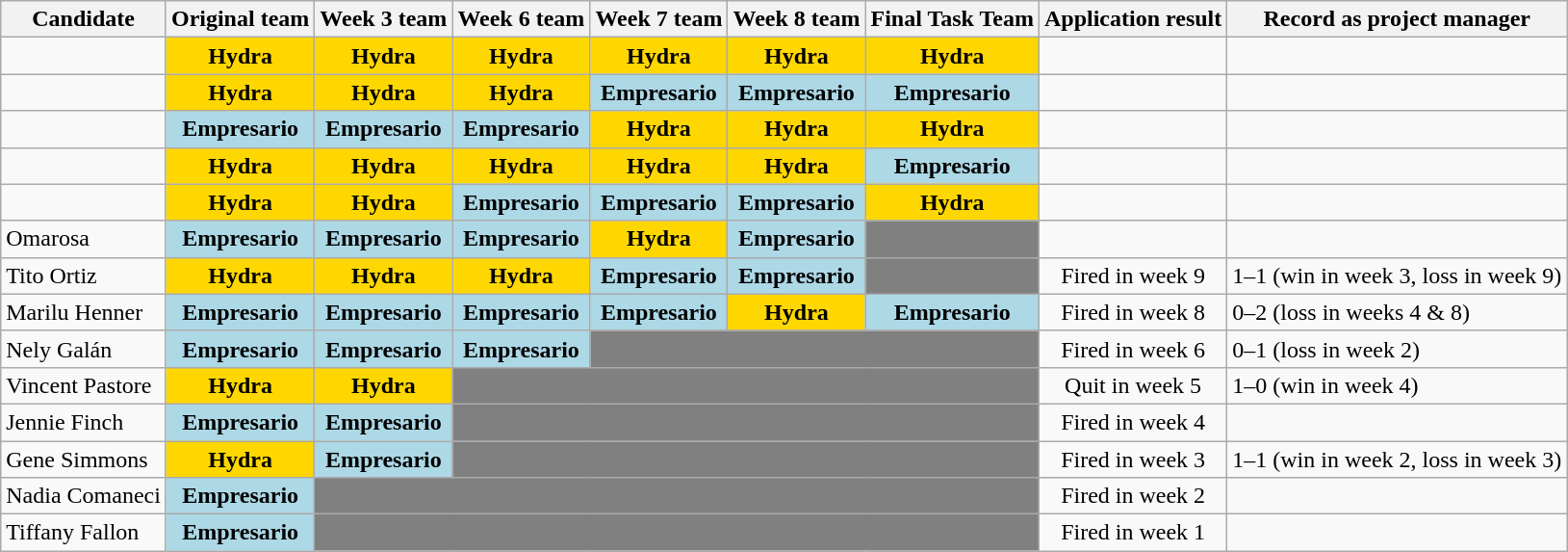<table class="wikitable">
<tr>
<th>Candidate</th>
<th>Original team</th>
<th>Week 3 team</th>
<th>Week 6 team</th>
<th>Week 7 team</th>
<th>Week 8 team</th>
<th>Final Task Team</th>
<th>Application result</th>
<th>Record as project manager</th>
</tr>
<tr>
<td></td>
<td style="text-align:center; background:gold;"><strong>Hydra</strong></td>
<td style="text-align:center; background:gold;"><strong>Hydra</strong></td>
<td style="text-align:center; background:gold;"><strong>Hydra</strong></td>
<td style="text-align:center; background:gold;"><strong>Hydra</strong></td>
<td style="text-align:center; background:gold;"><strong>Hydra</strong></td>
<td style="text-align:center; background:gold;"><strong>Hydra</strong></td>
<td style="text-align:center;"></td>
<td></td>
</tr>
<tr>
<td></td>
<td style="text-align:center; background:gold;"><strong>Hydra</strong></td>
<td style="text-align:center; background:gold;"><strong>Hydra</strong></td>
<td style="text-align:center; background:gold;"><strong>Hydra</strong></td>
<td style="text-align:center; background:lightblue;"><strong>Empresario</strong></td>
<td style="text-align:center; background:lightblue;"><strong>Empresario</strong></td>
<td style="text-align:center; background:lightblue;"><strong>Empresario</strong></td>
<td style="text-align:center;"></td>
<td></td>
</tr>
<tr>
<td></td>
<td style="text-align:center; background:lightblue;"><strong>Empresario</strong></td>
<td style="text-align:center; background:lightblue;"><strong>Empresario</strong></td>
<td style="text-align:center; background:lightblue;"><strong>Empresario</strong></td>
<td style="text-align:center; background:gold;"><strong>Hydra</strong></td>
<td style="text-align:center; background:gold;"><strong>Hydra</strong></td>
<td style="text-align:center; background:gold;"><strong>Hydra</strong></td>
<td style="text-align:center;"></td>
<td></td>
</tr>
<tr>
<td></td>
<td style="text-align:center; background:gold;"><strong>Hydra</strong></td>
<td style="text-align:center; background:gold;"><strong>Hydra</strong></td>
<td style="text-align:center; background:gold;"><strong>Hydra</strong></td>
<td style="text-align:center; background:gold;"><strong>Hydra</strong></td>
<td style="text-align:center; background:gold;"><strong>Hydra</strong></td>
<td style="text-align:center; background:lightblue;"><strong>Empresario</strong></td>
<td style="text-align:center;"></td>
<td></td>
</tr>
<tr>
<td></td>
<td style="text-align:center; background:gold;"><strong>Hydra</strong></td>
<td style="text-align:center; background:gold;"><strong>Hydra</strong></td>
<td style="text-align:center; background:lightblue;"><strong>Empresario</strong></td>
<td style="text-align:center; background:lightblue;"><strong>Empresario</strong></td>
<td style="text-align:center; background:lightblue;"><strong>Empresario</strong></td>
<td style="text-align:center; background:gold;"><strong>Hydra</strong></td>
<td style="text-align:center;"></td>
<td></td>
</tr>
<tr>
<td>Omarosa</td>
<td style="text-align:center; background:lightblue;"><strong>Empresario</strong></td>
<td style="text-align:center; background:lightblue;"><strong>Empresario</strong></td>
<td style="text-align:center; background:lightblue;"><strong>Empresario</strong></td>
<td style="text-align:center; background:gold;"><strong>Hydra</strong></td>
<td style="text-align:center; background:lightblue;"><strong>Empresario</strong></td>
<td colspan="1" style="background:gray;"></td>
<td style="text-align:center;"></td>
<td></td>
</tr>
<tr>
<td>Tito Ortiz</td>
<td style="text-align:center; background:gold;"><strong>Hydra</strong></td>
<td style="text-align:center; background:gold;"><strong>Hydra</strong></td>
<td style="text-align:center; background:gold;"><strong>Hydra</strong></td>
<td style="text-align:center; background:lightblue;"><strong>Empresario</strong></td>
<td style="text-align:center; background:lightblue;"><strong>Empresario</strong></td>
<td colspan="1" style="background:gray;"></td>
<td style="text-align:center;">Fired in week 9</td>
<td>1–1 (win in week 3, loss in week 9)</td>
</tr>
<tr>
<td>Marilu Henner</td>
<td style="text-align:center; background:lightblue;"><strong>Empresario</strong></td>
<td style="text-align:center; background:lightblue;"><strong>Empresario</strong></td>
<td style="text-align:center; background:lightblue;"><strong>Empresario</strong></td>
<td style="text-align:center; background:lightblue;"><strong>Empresario</strong></td>
<td style="text-align:center; background:gold;"><strong>Hydra</strong></td>
<td style="text-align:center; background:lightblue;"><strong>Empresario</strong></td>
<td style="text-align:center;">Fired in week 8</td>
<td>0–2 (loss in weeks 4 & 8)</td>
</tr>
<tr>
<td>Nely Galán</td>
<td style="text-align:center; background:lightblue;"><strong>Empresario</strong></td>
<td style="text-align:center; background:lightblue;"><strong>Empresario</strong></td>
<td style="text-align:center; background:lightblue;"><strong>Empresario</strong></td>
<td colspan="3" style="background:gray;"></td>
<td style="text-align:center;">Fired in week 6</td>
<td>0–1 (loss in week 2)</td>
</tr>
<tr>
<td>Vincent Pastore</td>
<td style="text-align:center; background:gold;"><strong>Hydra</strong></td>
<td style="text-align:center; background:gold;"><strong>Hydra</strong></td>
<td colspan="4" style="background:gray;"></td>
<td style="text-align:center;">Quit in week 5</td>
<td>1–0 (win in week 4)</td>
</tr>
<tr>
<td>Jennie Finch</td>
<td style="text-align:center; background:lightblue;"><strong>Empresario</strong></td>
<td style="text-align:center; background:lightblue;"><strong>Empresario</strong></td>
<td colspan="4" style="background:gray;"></td>
<td style="text-align:center;">Fired in week 4</td>
<td></td>
</tr>
<tr>
<td>Gene Simmons</td>
<td style="text-align:center; background:gold;"><strong>Hydra</strong></td>
<td style="text-align:center; background:lightblue;"><strong>Empresario</strong></td>
<td colspan="4" style="background:gray;"></td>
<td style="text-align:center;">Fired in week 3</td>
<td>1–1 (win in week 2, loss in week 3)</td>
</tr>
<tr>
<td>Nadia Comaneci</td>
<td style="text-align:center; background:lightblue;"><strong>Empresario</strong></td>
<td colspan="5" style="background:gray;"></td>
<td style="text-align:center;">Fired in week 2</td>
<td></td>
</tr>
<tr>
<td>Tiffany Fallon</td>
<td style="text-align:center; background:lightblue;"><strong>Empresario</strong></td>
<td colspan="5" style="background:gray;"></td>
<td style="text-align:center;">Fired in week 1</td>
<td></td>
</tr>
</table>
